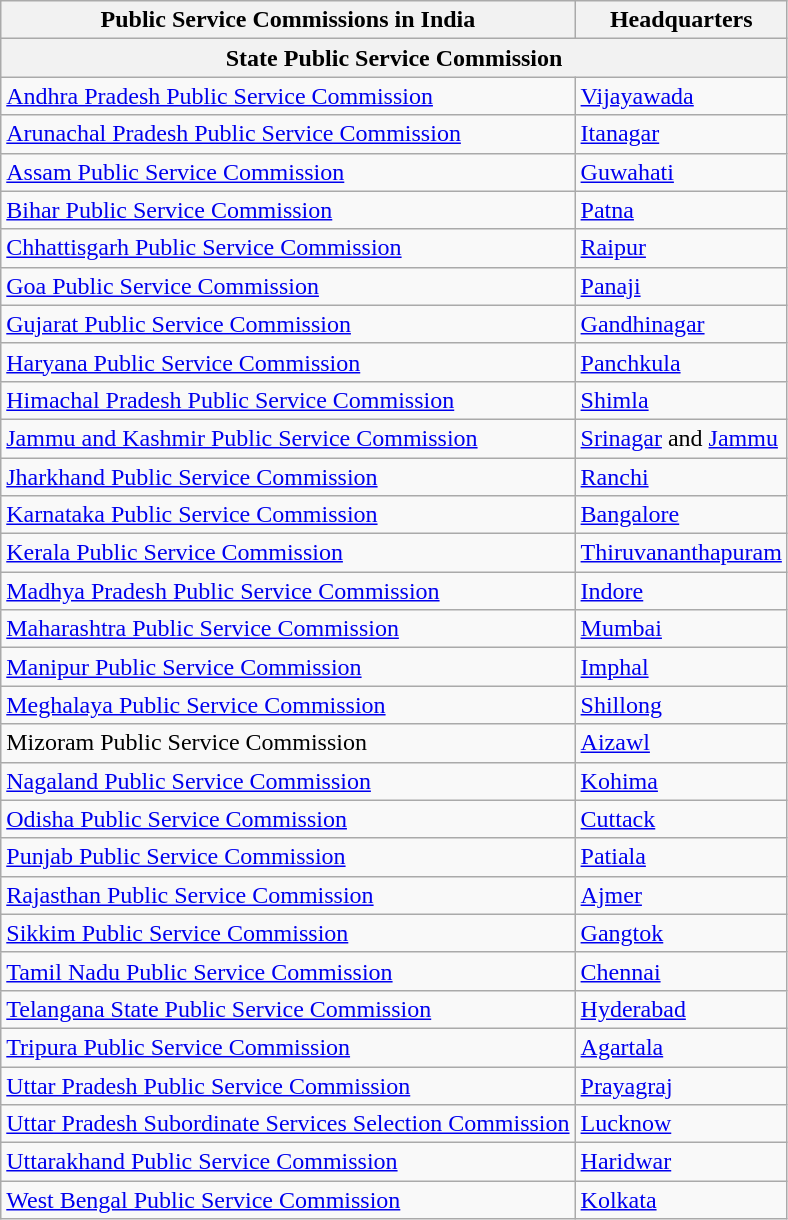<table class="wikitable">
<tr>
<th>Public Service Commissions in India</th>
<th>Headquarters</th>
</tr>
<tr>
<th colspan="2">State Public Service Commission</th>
</tr>
<tr>
<td><a href='#'>Andhra Pradesh Public Service Commission</a></td>
<td><a href='#'>Vijayawada</a></td>
</tr>
<tr>
<td><a href='#'>Arunachal Pradesh Public Service Commission</a></td>
<td><a href='#'>Itanagar</a></td>
</tr>
<tr>
<td><a href='#'>Assam Public Service Commission</a></td>
<td><a href='#'>Guwahati</a></td>
</tr>
<tr>
<td><a href='#'>Bihar Public Service Commission</a></td>
<td><a href='#'>Patna</a></td>
</tr>
<tr>
<td><a href='#'>Chhattisgarh Public Service Commission</a></td>
<td><a href='#'>Raipur</a></td>
</tr>
<tr>
<td><a href='#'>Goa Public Service Commission</a></td>
<td><a href='#'>Panaji</a></td>
</tr>
<tr>
<td><a href='#'>Gujarat Public Service Commission</a></td>
<td><a href='#'>Gandhinagar</a></td>
</tr>
<tr>
<td><a href='#'>Haryana Public Service Commission</a></td>
<td><a href='#'>Panchkula</a></td>
</tr>
<tr>
<td><a href='#'>Himachal Pradesh Public Service Commission</a></td>
<td><a href='#'>Shimla</a></td>
</tr>
<tr>
<td><a href='#'>Jammu and Kashmir Public Service Commission</a></td>
<td><a href='#'>Srinagar</a> and <a href='#'>Jammu</a></td>
</tr>
<tr>
<td><a href='#'>Jharkhand Public Service Commission</a></td>
<td><a href='#'>Ranchi</a></td>
</tr>
<tr>
<td><a href='#'>Karnataka Public Service Commission</a></td>
<td><a href='#'>Bangalore</a></td>
</tr>
<tr>
<td><a href='#'>Kerala Public Service Commission</a></td>
<td><a href='#'>Thiruvananthapuram</a></td>
</tr>
<tr>
<td><a href='#'>Madhya Pradesh Public Service Commission</a></td>
<td><a href='#'>Indore</a></td>
</tr>
<tr>
<td><a href='#'>Maharashtra Public Service Commission</a></td>
<td><a href='#'>Mumbai</a></td>
</tr>
<tr>
<td><a href='#'>Manipur Public Service Commission</a></td>
<td><a href='#'>Imphal</a></td>
</tr>
<tr>
<td><a href='#'>Meghalaya Public Service Commission</a></td>
<td><a href='#'>Shillong</a></td>
</tr>
<tr>
<td>Mizoram Public Service Commission</td>
<td><a href='#'>Aizawl</a></td>
</tr>
<tr>
<td><a href='#'>Nagaland Public Service Commission</a></td>
<td><a href='#'>Kohima</a></td>
</tr>
<tr>
<td><a href='#'>Odisha Public Service Commission</a></td>
<td><a href='#'>Cuttack</a></td>
</tr>
<tr>
<td><a href='#'>Punjab Public Service Commission</a></td>
<td><a href='#'>Patiala</a></td>
</tr>
<tr>
<td><a href='#'>Rajasthan Public Service Commission</a></td>
<td><a href='#'>Ajmer</a></td>
</tr>
<tr>
<td><a href='#'>Sikkim Public Service Commission</a></td>
<td><a href='#'>Gangtok</a></td>
</tr>
<tr>
<td><a href='#'>Tamil Nadu Public Service Commission</a></td>
<td><a href='#'>Chennai</a></td>
</tr>
<tr>
<td><a href='#'>Telangana State Public Service Commission</a></td>
<td><a href='#'>Hyderabad</a></td>
</tr>
<tr>
<td><a href='#'>Tripura Public Service Commission</a></td>
<td><a href='#'>Agartala</a></td>
</tr>
<tr>
<td><a href='#'>Uttar Pradesh Public Service Commission</a></td>
<td><a href='#'>Prayagraj</a></td>
</tr>
<tr>
<td><a href='#'>Uttar Pradesh Subordinate Services Selection Commission</a></td>
<td><a href='#'>Lucknow</a></td>
</tr>
<tr>
<td><a href='#'>Uttarakhand Public Service Commission</a></td>
<td><a href='#'>Haridwar</a></td>
</tr>
<tr>
<td><a href='#'>West Bengal Public Service Commission</a></td>
<td><a href='#'>Kolkata</a></td>
</tr>
</table>
